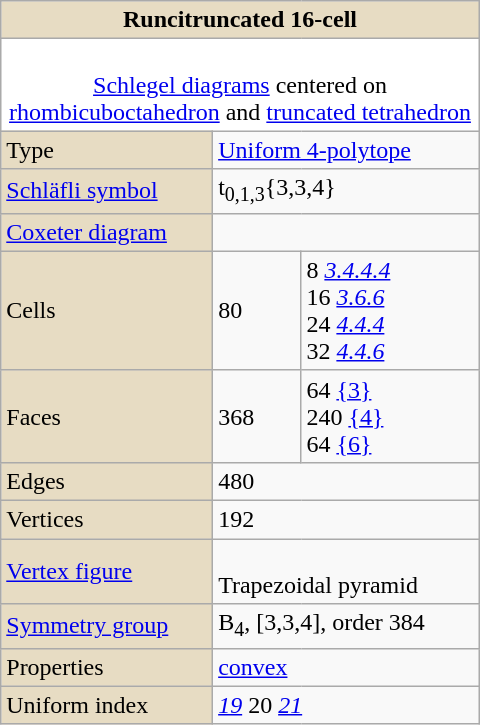<table class="wikitable" style="float:right; margin-left:8px; width:320px">
<tr>
<td bgcolor=#e7dcc3 align=center colspan=3><strong>Runcitruncated 16-cell</strong></td>
</tr>
<tr>
<td bgcolor=#ffffff align=center colspan=3><br><a href='#'>Schlegel diagrams</a> centered on<br><a href='#'>rhombicuboctahedron</a> and <a href='#'>truncated tetrahedron</a></td>
</tr>
<tr>
<td bgcolor=#e7dcc3>Type</td>
<td colspan=2><a href='#'>Uniform 4-polytope</a></td>
</tr>
<tr>
<td bgcolor=#e7dcc3><a href='#'>Schläfli symbol</a></td>
<td colspan=2>t<sub>0,1,3</sub>{3,3,4}</td>
</tr>
<tr>
<td bgcolor=#e7dcc3><a href='#'>Coxeter diagram</a></td>
<td colspan=2></td>
</tr>
<tr>
<td bgcolor=#e7dcc3>Cells</td>
<td>80</td>
<td>8 <a href='#'><em>3.4.4.4</em></a> <br>16 <a href='#'><em>3.6.6</em></a> <br>24 <a href='#'><em>4.4.4</em></a> <br>32 <a href='#'><em>4.4.6</em></a> </td>
</tr>
<tr>
<td bgcolor=#e7dcc3>Faces</td>
<td>368</td>
<td>64 <a href='#'>{3}</a><br>240 <a href='#'>{4}</a><br>64 <a href='#'>{6}</a></td>
</tr>
<tr>
<td bgcolor=#e7dcc3>Edges</td>
<td colspan=2>480</td>
</tr>
<tr>
<td bgcolor=#e7dcc3>Vertices</td>
<td colspan=2>192</td>
</tr>
<tr>
<td bgcolor=#e7dcc3><a href='#'>Vertex figure</a></td>
<td colspan=2><br>Trapezoidal pyramid</td>
</tr>
<tr>
<td bgcolor=#e7dcc3><a href='#'>Symmetry group</a></td>
<td colspan=2>B<sub>4</sub>, [3,3,4], order 384</td>
</tr>
<tr>
<td bgcolor=#e7dcc3>Properties</td>
<td colspan=2><a href='#'>convex</a></td>
</tr>
<tr>
<td bgcolor=#e7dcc3>Uniform index</td>
<td colspan=2><em><a href='#'>19</a></em> 20 <em><a href='#'>21</a></em></td>
</tr>
</table>
